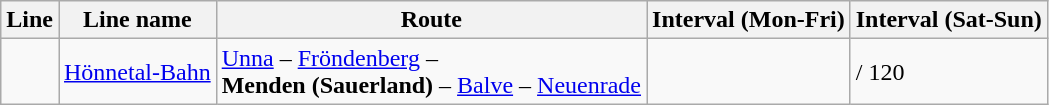<table class="wikitable">
<tr>
<th>Line</th>
<th>Line name</th>
<th>Route</th>
<th>Interval (Mon-Fri)</th>
<th>Interval (Sat-Sun)</th>
</tr>
<tr>
<td></td>
<td><a href='#'>Hönnetal-Bahn</a></td>
<td><a href='#'>Unna</a> – <a href='#'>Fröndenberg</a> –<br><strong>Menden (Sauerland)</strong> – <a href='#'>Balve</a> – <a href='#'>Neuenrade</a></td>
<td></td>
<td> / 120</td>
</tr>
</table>
